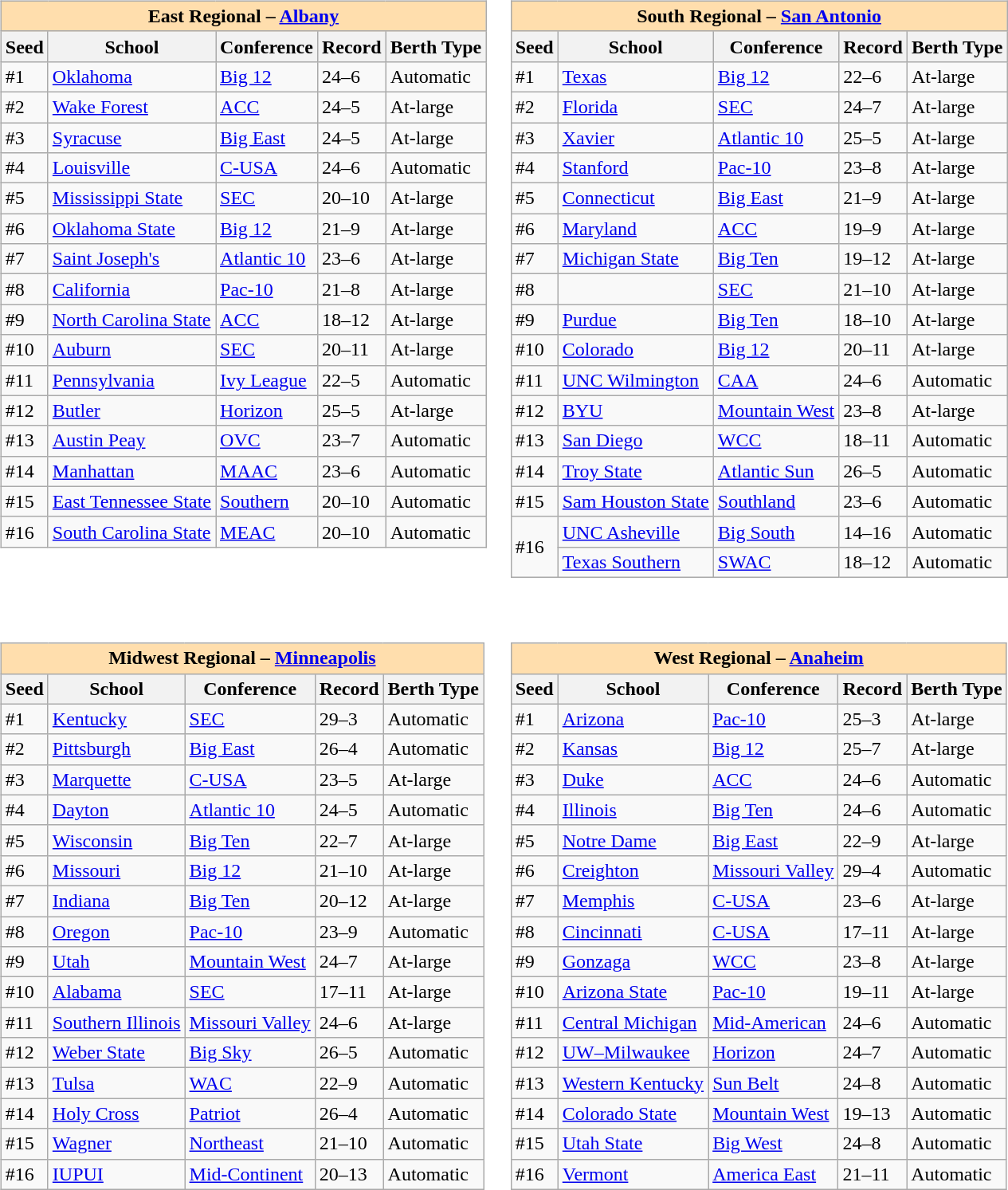<table>
<tr>
<td valign=top><br><table class="wikitable">
<tr>
<th colspan="5" style="background:#ffdead;">East Regional – <a href='#'>Albany</a></th>
</tr>
<tr>
<th>Seed</th>
<th>School</th>
<th>Conference</th>
<th>Record</th>
<th>Berth Type</th>
</tr>
<tr>
<td>#1</td>
<td><a href='#'>Oklahoma</a></td>
<td><a href='#'>Big 12</a></td>
<td>24–6</td>
<td>Automatic</td>
</tr>
<tr>
<td>#2</td>
<td><a href='#'>Wake Forest</a></td>
<td><a href='#'>ACC</a></td>
<td>24–5</td>
<td>At-large</td>
</tr>
<tr>
<td>#3</td>
<td><a href='#'>Syracuse</a></td>
<td><a href='#'>Big East</a></td>
<td>24–5</td>
<td>At-large</td>
</tr>
<tr>
<td>#4</td>
<td><a href='#'>Louisville</a></td>
<td><a href='#'>C-USA</a></td>
<td>24–6</td>
<td>Automatic</td>
</tr>
<tr>
<td>#5</td>
<td><a href='#'>Mississippi State</a></td>
<td><a href='#'>SEC</a></td>
<td>20–10</td>
<td>At-large</td>
</tr>
<tr>
<td>#6</td>
<td><a href='#'>Oklahoma State</a></td>
<td><a href='#'>Big 12</a></td>
<td>21–9</td>
<td>At-large</td>
</tr>
<tr>
<td>#7</td>
<td><a href='#'>Saint Joseph's</a></td>
<td><a href='#'>Atlantic 10</a></td>
<td>23–6</td>
<td>At-large</td>
</tr>
<tr>
<td>#8</td>
<td><a href='#'>California</a></td>
<td><a href='#'>Pac-10</a></td>
<td>21–8</td>
<td>At-large</td>
</tr>
<tr>
<td>#9</td>
<td><a href='#'>North Carolina State</a></td>
<td><a href='#'>ACC</a></td>
<td>18–12</td>
<td>At-large</td>
</tr>
<tr>
<td>#10</td>
<td><a href='#'>Auburn</a></td>
<td><a href='#'>SEC</a></td>
<td>20–11</td>
<td>At-large</td>
</tr>
<tr>
<td>#11</td>
<td><a href='#'>Pennsylvania</a></td>
<td><a href='#'>Ivy League</a></td>
<td>22–5</td>
<td>Automatic</td>
</tr>
<tr>
<td>#12</td>
<td><a href='#'>Butler</a></td>
<td><a href='#'>Horizon</a></td>
<td>25–5</td>
<td>At-large</td>
</tr>
<tr>
<td>#13</td>
<td><a href='#'>Austin Peay</a></td>
<td><a href='#'>OVC</a></td>
<td>23–7</td>
<td>Automatic</td>
</tr>
<tr>
<td>#14</td>
<td><a href='#'>Manhattan</a></td>
<td><a href='#'>MAAC</a></td>
<td>23–6</td>
<td>Automatic</td>
</tr>
<tr>
<td>#15</td>
<td><a href='#'>East Tennessee State</a></td>
<td><a href='#'>Southern</a></td>
<td>20–10</td>
<td>Automatic</td>
</tr>
<tr>
<td>#16</td>
<td><a href='#'>South Carolina State</a></td>
<td><a href='#'>MEAC</a></td>
<td>20–10</td>
<td>Automatic</td>
</tr>
</table>
</td>
<td valign=top><br><table class="wikitable">
<tr>
<th colspan="5" style="background:#ffdead;">South Regional – <a href='#'>San Antonio</a></th>
</tr>
<tr>
<th>Seed</th>
<th>School</th>
<th>Conference</th>
<th>Record</th>
<th>Berth Type</th>
</tr>
<tr>
<td>#1</td>
<td><a href='#'>Texas</a></td>
<td><a href='#'>Big 12</a></td>
<td>22–6</td>
<td>At-large</td>
</tr>
<tr>
<td>#2</td>
<td><a href='#'>Florida</a></td>
<td><a href='#'>SEC</a></td>
<td>24–7</td>
<td>At-large</td>
</tr>
<tr>
<td>#3</td>
<td><a href='#'>Xavier</a></td>
<td><a href='#'>Atlantic 10</a></td>
<td>25–5</td>
<td>At-large</td>
</tr>
<tr>
<td>#4</td>
<td><a href='#'>Stanford</a></td>
<td><a href='#'>Pac-10</a></td>
<td>23–8</td>
<td>At-large</td>
</tr>
<tr>
<td>#5</td>
<td><a href='#'>Connecticut</a></td>
<td><a href='#'>Big East</a></td>
<td>21–9</td>
<td>At-large</td>
</tr>
<tr>
<td>#6</td>
<td><a href='#'>Maryland</a></td>
<td><a href='#'>ACC</a></td>
<td>19–9</td>
<td>At-large</td>
</tr>
<tr>
<td>#7</td>
<td><a href='#'>Michigan State</a></td>
<td><a href='#'>Big Ten</a></td>
<td>19–12</td>
<td>At-large</td>
</tr>
<tr>
<td>#8</td>
<td></td>
<td><a href='#'>SEC</a></td>
<td>21–10</td>
<td>At-large</td>
</tr>
<tr>
<td>#9</td>
<td><a href='#'>Purdue</a></td>
<td><a href='#'>Big Ten</a></td>
<td>18–10</td>
<td>At-large</td>
</tr>
<tr>
<td>#10</td>
<td><a href='#'>Colorado</a></td>
<td><a href='#'>Big 12</a></td>
<td>20–11</td>
<td>At-large</td>
</tr>
<tr>
<td>#11</td>
<td><a href='#'>UNC Wilmington</a></td>
<td><a href='#'>CAA</a></td>
<td>24–6</td>
<td>Automatic</td>
</tr>
<tr>
<td>#12</td>
<td><a href='#'>BYU</a></td>
<td><a href='#'>Mountain West</a></td>
<td>23–8</td>
<td>At-large</td>
</tr>
<tr>
<td>#13</td>
<td><a href='#'>San Diego</a></td>
<td><a href='#'>WCC</a></td>
<td>18–11</td>
<td>Automatic</td>
</tr>
<tr>
<td>#14</td>
<td><a href='#'>Troy State</a></td>
<td><a href='#'>Atlantic Sun</a></td>
<td>26–5</td>
<td>Automatic</td>
</tr>
<tr>
<td>#15</td>
<td><a href='#'>Sam Houston State</a></td>
<td><a href='#'>Southland</a></td>
<td>23–6</td>
<td>Automatic</td>
</tr>
<tr>
<td rowspan=2>#16</td>
<td><a href='#'>UNC Asheville</a></td>
<td><a href='#'>Big South</a></td>
<td>14–16</td>
<td>Automatic</td>
</tr>
<tr>
<td><a href='#'>Texas Southern</a></td>
<td><a href='#'>SWAC</a></td>
<td>18–12</td>
<td>Automatic</td>
</tr>
</table>
</td>
</tr>
<tr>
<td valign=top><br><table class="wikitable">
<tr>
<th colspan="5" style="background:#ffdead;">Midwest Regional – <a href='#'>Minneapolis</a></th>
</tr>
<tr>
<th>Seed</th>
<th>School</th>
<th>Conference</th>
<th>Record</th>
<th>Berth Type</th>
</tr>
<tr>
<td>#1</td>
<td><a href='#'>Kentucky</a></td>
<td><a href='#'>SEC</a></td>
<td>29–3</td>
<td>Automatic</td>
</tr>
<tr>
<td>#2</td>
<td><a href='#'>Pittsburgh</a></td>
<td><a href='#'>Big East</a></td>
<td>26–4</td>
<td>Automatic</td>
</tr>
<tr>
<td>#3</td>
<td><a href='#'>Marquette</a></td>
<td><a href='#'>C-USA</a></td>
<td>23–5</td>
<td>At-large</td>
</tr>
<tr>
<td>#4</td>
<td><a href='#'>Dayton</a></td>
<td><a href='#'>Atlantic 10</a></td>
<td>24–5</td>
<td>Automatic</td>
</tr>
<tr>
<td>#5</td>
<td><a href='#'>Wisconsin</a></td>
<td><a href='#'>Big Ten</a></td>
<td>22–7</td>
<td>At-large</td>
</tr>
<tr>
<td>#6</td>
<td><a href='#'>Missouri</a></td>
<td><a href='#'>Big 12</a></td>
<td>21–10</td>
<td>At-large</td>
</tr>
<tr>
<td>#7</td>
<td><a href='#'>Indiana</a></td>
<td><a href='#'>Big Ten</a></td>
<td>20–12</td>
<td>At-large</td>
</tr>
<tr>
<td>#8</td>
<td><a href='#'>Oregon</a></td>
<td><a href='#'>Pac-10</a></td>
<td>23–9</td>
<td>Automatic</td>
</tr>
<tr>
<td>#9</td>
<td><a href='#'>Utah</a></td>
<td><a href='#'>Mountain West</a></td>
<td>24–7</td>
<td>At-large</td>
</tr>
<tr>
<td>#10</td>
<td><a href='#'>Alabama</a></td>
<td><a href='#'>SEC</a></td>
<td>17–11</td>
<td>At-large</td>
</tr>
<tr>
<td>#11</td>
<td><a href='#'>Southern Illinois</a></td>
<td><a href='#'>Missouri Valley</a></td>
<td>24–6</td>
<td>At-large</td>
</tr>
<tr>
<td>#12</td>
<td><a href='#'>Weber State</a></td>
<td><a href='#'>Big Sky</a></td>
<td>26–5</td>
<td>Automatic</td>
</tr>
<tr>
<td>#13</td>
<td><a href='#'>Tulsa</a></td>
<td><a href='#'>WAC</a></td>
<td>22–9</td>
<td>Automatic</td>
</tr>
<tr>
<td>#14</td>
<td><a href='#'>Holy Cross</a></td>
<td><a href='#'>Patriot</a></td>
<td>26–4</td>
<td>Automatic</td>
</tr>
<tr>
<td>#15</td>
<td><a href='#'>Wagner</a></td>
<td><a href='#'>Northeast</a></td>
<td>21–10</td>
<td>Automatic</td>
</tr>
<tr>
<td>#16</td>
<td><a href='#'>IUPUI</a></td>
<td><a href='#'>Mid-Continent</a></td>
<td>20–13</td>
<td>Automatic</td>
</tr>
</table>
</td>
<td valign=top><br><table class="wikitable">
<tr>
<th colspan="5" style="background:#ffdead;">West Regional – <a href='#'>Anaheim</a></th>
</tr>
<tr>
<th>Seed</th>
<th>School</th>
<th>Conference</th>
<th>Record</th>
<th>Berth Type</th>
</tr>
<tr>
<td>#1</td>
<td><a href='#'>Arizona</a></td>
<td><a href='#'>Pac-10</a></td>
<td>25–3</td>
<td>At-large</td>
</tr>
<tr>
<td>#2</td>
<td><a href='#'>Kansas</a></td>
<td><a href='#'>Big 12</a></td>
<td>25–7</td>
<td>At-large</td>
</tr>
<tr>
<td>#3</td>
<td><a href='#'>Duke</a></td>
<td><a href='#'>ACC</a></td>
<td>24–6</td>
<td>Automatic</td>
</tr>
<tr>
<td>#4</td>
<td><a href='#'>Illinois</a></td>
<td><a href='#'>Big Ten</a></td>
<td>24–6</td>
<td>Automatic</td>
</tr>
<tr>
<td>#5</td>
<td><a href='#'>Notre Dame</a></td>
<td><a href='#'>Big East</a></td>
<td>22–9</td>
<td>At-large</td>
</tr>
<tr>
<td>#6</td>
<td><a href='#'>Creighton</a></td>
<td><a href='#'>Missouri Valley</a></td>
<td>29–4</td>
<td>Automatic</td>
</tr>
<tr>
<td>#7</td>
<td><a href='#'>Memphis</a></td>
<td><a href='#'>C-USA</a></td>
<td>23–6</td>
<td>At-large</td>
</tr>
<tr>
<td>#8</td>
<td><a href='#'>Cincinnati</a></td>
<td><a href='#'>C-USA</a></td>
<td>17–11</td>
<td>At-large</td>
</tr>
<tr>
<td>#9</td>
<td><a href='#'>Gonzaga</a></td>
<td><a href='#'>WCC</a></td>
<td>23–8</td>
<td>At-large</td>
</tr>
<tr>
<td>#10</td>
<td><a href='#'>Arizona State</a></td>
<td><a href='#'>Pac-10</a></td>
<td>19–11</td>
<td>At-large</td>
</tr>
<tr>
<td>#11</td>
<td><a href='#'>Central Michigan</a></td>
<td><a href='#'>Mid-American</a></td>
<td>24–6</td>
<td>Automatic</td>
</tr>
<tr>
<td>#12</td>
<td><a href='#'>UW–Milwaukee</a></td>
<td><a href='#'>Horizon</a></td>
<td>24–7</td>
<td>Automatic</td>
</tr>
<tr>
<td>#13</td>
<td><a href='#'>Western Kentucky</a></td>
<td><a href='#'>Sun Belt</a></td>
<td>24–8</td>
<td>Automatic</td>
</tr>
<tr>
<td>#14</td>
<td><a href='#'>Colorado State</a></td>
<td><a href='#'>Mountain West</a></td>
<td>19–13</td>
<td>Automatic</td>
</tr>
<tr>
<td>#15</td>
<td><a href='#'>Utah State</a></td>
<td><a href='#'>Big West</a></td>
<td>24–8</td>
<td>Automatic</td>
</tr>
<tr>
<td>#16</td>
<td><a href='#'>Vermont</a></td>
<td><a href='#'>America East</a></td>
<td>21–11</td>
<td>Automatic</td>
</tr>
</table>
</td>
</tr>
</table>
